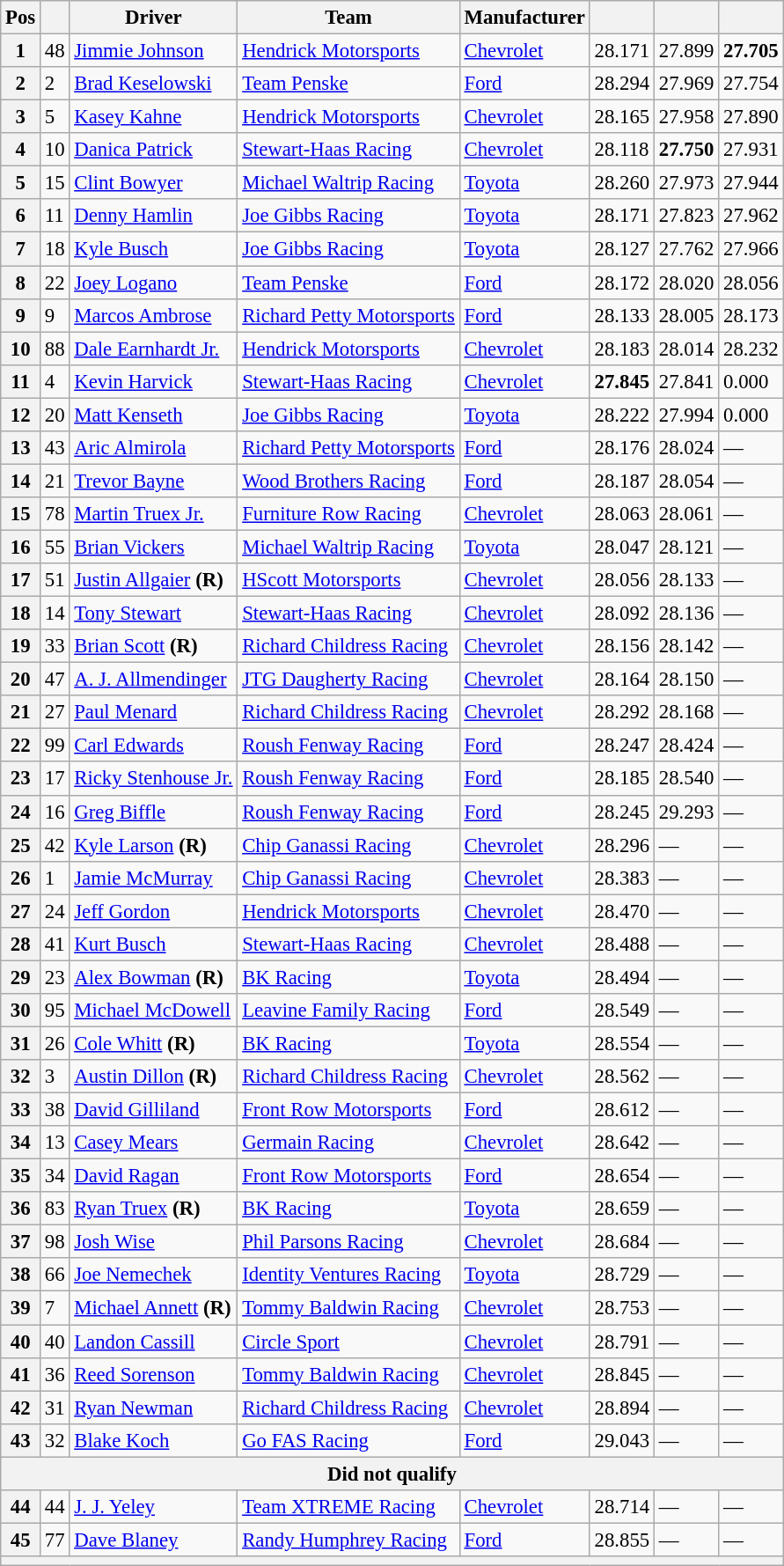<table class="wikitable" style="font-size:95%">
<tr>
<th>Pos</th>
<th></th>
<th>Driver</th>
<th>Team</th>
<th>Manufacturer</th>
<th></th>
<th></th>
<th></th>
</tr>
<tr>
<th>1</th>
<td>48</td>
<td><a href='#'>Jimmie Johnson</a></td>
<td><a href='#'>Hendrick Motorsports</a></td>
<td><a href='#'>Chevrolet</a></td>
<td>28.171</td>
<td>27.899</td>
<td><strong>27.705</strong></td>
</tr>
<tr>
<th>2</th>
<td>2</td>
<td><a href='#'>Brad Keselowski</a></td>
<td><a href='#'>Team Penske</a></td>
<td><a href='#'>Ford</a></td>
<td>28.294</td>
<td>27.969</td>
<td>27.754</td>
</tr>
<tr>
<th>3</th>
<td>5</td>
<td><a href='#'>Kasey Kahne</a></td>
<td><a href='#'>Hendrick Motorsports</a></td>
<td><a href='#'>Chevrolet</a></td>
<td>28.165</td>
<td>27.958</td>
<td>27.890</td>
</tr>
<tr>
<th>4</th>
<td>10</td>
<td><a href='#'>Danica Patrick</a></td>
<td><a href='#'>Stewart-Haas Racing</a></td>
<td><a href='#'>Chevrolet</a></td>
<td>28.118</td>
<td><strong>27.750</strong></td>
<td>27.931</td>
</tr>
<tr>
<th>5</th>
<td>15</td>
<td><a href='#'>Clint Bowyer</a></td>
<td><a href='#'>Michael Waltrip Racing</a></td>
<td><a href='#'>Toyota</a></td>
<td>28.260</td>
<td>27.973</td>
<td>27.944</td>
</tr>
<tr>
<th>6</th>
<td>11</td>
<td><a href='#'>Denny Hamlin</a></td>
<td><a href='#'>Joe Gibbs Racing</a></td>
<td><a href='#'>Toyota</a></td>
<td>28.171</td>
<td>27.823</td>
<td>27.962</td>
</tr>
<tr>
<th>7</th>
<td>18</td>
<td><a href='#'>Kyle Busch</a></td>
<td><a href='#'>Joe Gibbs Racing</a></td>
<td><a href='#'>Toyota</a></td>
<td>28.127</td>
<td>27.762</td>
<td>27.966</td>
</tr>
<tr>
<th>8</th>
<td>22</td>
<td><a href='#'>Joey Logano</a></td>
<td><a href='#'>Team Penske</a></td>
<td><a href='#'>Ford</a></td>
<td>28.172</td>
<td>28.020</td>
<td>28.056</td>
</tr>
<tr>
<th>9</th>
<td>9</td>
<td><a href='#'>Marcos Ambrose</a></td>
<td><a href='#'>Richard Petty Motorsports</a></td>
<td><a href='#'>Ford</a></td>
<td>28.133</td>
<td>28.005</td>
<td>28.173</td>
</tr>
<tr>
<th>10</th>
<td>88</td>
<td><a href='#'>Dale Earnhardt Jr.</a></td>
<td><a href='#'>Hendrick Motorsports</a></td>
<td><a href='#'>Chevrolet</a></td>
<td>28.183</td>
<td>28.014</td>
<td>28.232</td>
</tr>
<tr>
<th>11</th>
<td>4</td>
<td><a href='#'>Kevin Harvick</a></td>
<td><a href='#'>Stewart-Haas Racing</a></td>
<td><a href='#'>Chevrolet</a></td>
<td><strong>27.845</strong></td>
<td>27.841</td>
<td>0.000</td>
</tr>
<tr>
<th>12</th>
<td>20</td>
<td><a href='#'>Matt Kenseth</a></td>
<td><a href='#'>Joe Gibbs Racing</a></td>
<td><a href='#'>Toyota</a></td>
<td>28.222</td>
<td>27.994</td>
<td>0.000</td>
</tr>
<tr>
<th>13</th>
<td>43</td>
<td><a href='#'>Aric Almirola</a></td>
<td><a href='#'>Richard Petty Motorsports</a></td>
<td><a href='#'>Ford</a></td>
<td>28.176</td>
<td>28.024</td>
<td>—</td>
</tr>
<tr>
<th>14</th>
<td>21</td>
<td><a href='#'>Trevor Bayne</a></td>
<td><a href='#'>Wood Brothers Racing</a></td>
<td><a href='#'>Ford</a></td>
<td>28.187</td>
<td>28.054</td>
<td>—</td>
</tr>
<tr>
<th>15</th>
<td>78</td>
<td><a href='#'>Martin Truex Jr.</a></td>
<td><a href='#'>Furniture Row Racing</a></td>
<td><a href='#'>Chevrolet</a></td>
<td>28.063</td>
<td>28.061</td>
<td>—</td>
</tr>
<tr>
<th>16</th>
<td>55</td>
<td><a href='#'>Brian Vickers</a></td>
<td><a href='#'>Michael Waltrip Racing</a></td>
<td><a href='#'>Toyota</a></td>
<td>28.047</td>
<td>28.121</td>
<td>—</td>
</tr>
<tr>
<th>17</th>
<td>51</td>
<td><a href='#'>Justin Allgaier</a> <strong>(R)</strong></td>
<td><a href='#'>HScott Motorsports</a></td>
<td><a href='#'>Chevrolet</a></td>
<td>28.056</td>
<td>28.133</td>
<td>—</td>
</tr>
<tr>
<th>18</th>
<td>14</td>
<td><a href='#'>Tony Stewart</a></td>
<td><a href='#'>Stewart-Haas Racing</a></td>
<td><a href='#'>Chevrolet</a></td>
<td>28.092</td>
<td>28.136</td>
<td>—</td>
</tr>
<tr>
<th>19</th>
<td>33</td>
<td><a href='#'>Brian Scott</a> <strong>(R)</strong></td>
<td><a href='#'>Richard Childress Racing</a></td>
<td><a href='#'>Chevrolet</a></td>
<td>28.156</td>
<td>28.142</td>
<td>—</td>
</tr>
<tr>
<th>20</th>
<td>47</td>
<td><a href='#'>A. J. Allmendinger</a></td>
<td><a href='#'>JTG Daugherty Racing</a></td>
<td><a href='#'>Chevrolet</a></td>
<td>28.164</td>
<td>28.150</td>
<td>—</td>
</tr>
<tr>
<th>21</th>
<td>27</td>
<td><a href='#'>Paul Menard</a></td>
<td><a href='#'>Richard Childress Racing</a></td>
<td><a href='#'>Chevrolet</a></td>
<td>28.292</td>
<td>28.168</td>
<td>—</td>
</tr>
<tr>
<th>22</th>
<td>99</td>
<td><a href='#'>Carl Edwards</a></td>
<td><a href='#'>Roush Fenway Racing</a></td>
<td><a href='#'>Ford</a></td>
<td>28.247</td>
<td>28.424</td>
<td>—</td>
</tr>
<tr>
<th>23</th>
<td>17</td>
<td><a href='#'>Ricky Stenhouse Jr.</a></td>
<td><a href='#'>Roush Fenway Racing</a></td>
<td><a href='#'>Ford</a></td>
<td>28.185</td>
<td>28.540</td>
<td>—</td>
</tr>
<tr>
<th>24</th>
<td>16</td>
<td><a href='#'>Greg Biffle</a></td>
<td><a href='#'>Roush Fenway Racing</a></td>
<td><a href='#'>Ford</a></td>
<td>28.245</td>
<td>29.293</td>
<td>—</td>
</tr>
<tr>
<th>25</th>
<td>42</td>
<td><a href='#'>Kyle Larson</a> <strong>(R)</strong></td>
<td><a href='#'>Chip Ganassi Racing</a></td>
<td><a href='#'>Chevrolet</a></td>
<td>28.296</td>
<td>—</td>
<td>—</td>
</tr>
<tr>
<th>26</th>
<td>1</td>
<td><a href='#'>Jamie McMurray</a></td>
<td><a href='#'>Chip Ganassi Racing</a></td>
<td><a href='#'>Chevrolet</a></td>
<td>28.383</td>
<td>—</td>
<td>—</td>
</tr>
<tr>
<th>27</th>
<td>24</td>
<td><a href='#'>Jeff Gordon</a></td>
<td><a href='#'>Hendrick Motorsports</a></td>
<td><a href='#'>Chevrolet</a></td>
<td>28.470</td>
<td>—</td>
<td>—</td>
</tr>
<tr>
<th>28</th>
<td>41</td>
<td><a href='#'>Kurt Busch</a></td>
<td><a href='#'>Stewart-Haas Racing</a></td>
<td><a href='#'>Chevrolet</a></td>
<td>28.488</td>
<td>—</td>
<td>—</td>
</tr>
<tr>
<th>29</th>
<td>23</td>
<td><a href='#'>Alex Bowman</a> <strong>(R)</strong></td>
<td><a href='#'>BK Racing</a></td>
<td><a href='#'>Toyota</a></td>
<td>28.494</td>
<td>—</td>
<td>—</td>
</tr>
<tr>
<th>30</th>
<td>95</td>
<td><a href='#'>Michael McDowell</a></td>
<td><a href='#'>Leavine Family Racing</a></td>
<td><a href='#'>Ford</a></td>
<td>28.549</td>
<td>—</td>
<td>—</td>
</tr>
<tr>
<th>31</th>
<td>26</td>
<td><a href='#'>Cole Whitt</a> <strong>(R)</strong></td>
<td><a href='#'>BK Racing</a></td>
<td><a href='#'>Toyota</a></td>
<td>28.554</td>
<td>—</td>
<td>—</td>
</tr>
<tr>
<th>32</th>
<td>3</td>
<td><a href='#'>Austin Dillon</a> <strong>(R)</strong></td>
<td><a href='#'>Richard Childress Racing</a></td>
<td><a href='#'>Chevrolet</a></td>
<td>28.562</td>
<td>—</td>
<td>—</td>
</tr>
<tr>
<th>33</th>
<td>38</td>
<td><a href='#'>David Gilliland</a></td>
<td><a href='#'>Front Row Motorsports</a></td>
<td><a href='#'>Ford</a></td>
<td>28.612</td>
<td>—</td>
<td>—</td>
</tr>
<tr>
<th>34</th>
<td>13</td>
<td><a href='#'>Casey Mears</a></td>
<td><a href='#'>Germain Racing</a></td>
<td><a href='#'>Chevrolet</a></td>
<td>28.642</td>
<td>—</td>
<td>—</td>
</tr>
<tr>
<th>35</th>
<td>34</td>
<td><a href='#'>David Ragan</a></td>
<td><a href='#'>Front Row Motorsports</a></td>
<td><a href='#'>Ford</a></td>
<td>28.654</td>
<td>—</td>
<td>—</td>
</tr>
<tr>
<th>36</th>
<td>83</td>
<td><a href='#'>Ryan Truex</a> <strong>(R)</strong></td>
<td><a href='#'>BK Racing</a></td>
<td><a href='#'>Toyota</a></td>
<td>28.659</td>
<td>—</td>
<td>—</td>
</tr>
<tr>
<th>37</th>
<td>98</td>
<td><a href='#'>Josh Wise</a></td>
<td><a href='#'>Phil Parsons Racing</a></td>
<td><a href='#'>Chevrolet</a></td>
<td>28.684</td>
<td>—</td>
<td>—</td>
</tr>
<tr>
<th>38</th>
<td>66</td>
<td><a href='#'>Joe Nemechek</a></td>
<td><a href='#'>Identity Ventures Racing</a></td>
<td><a href='#'>Toyota</a></td>
<td>28.729</td>
<td>—</td>
<td>—</td>
</tr>
<tr>
<th>39</th>
<td>7</td>
<td><a href='#'>Michael Annett</a> <strong>(R)</strong></td>
<td><a href='#'>Tommy Baldwin Racing</a></td>
<td><a href='#'>Chevrolet</a></td>
<td>28.753</td>
<td>—</td>
<td>—</td>
</tr>
<tr>
<th>40</th>
<td>40</td>
<td><a href='#'>Landon Cassill</a></td>
<td><a href='#'>Circle Sport</a></td>
<td><a href='#'>Chevrolet</a></td>
<td>28.791</td>
<td>—</td>
<td>—</td>
</tr>
<tr>
<th>41</th>
<td>36</td>
<td><a href='#'>Reed Sorenson</a></td>
<td><a href='#'>Tommy Baldwin Racing</a></td>
<td><a href='#'>Chevrolet</a></td>
<td>28.845</td>
<td>—</td>
<td>—</td>
</tr>
<tr>
<th>42</th>
<td>31</td>
<td><a href='#'>Ryan Newman</a></td>
<td><a href='#'>Richard Childress Racing</a></td>
<td><a href='#'>Chevrolet</a></td>
<td>28.894</td>
<td>—</td>
<td>—</td>
</tr>
<tr>
<th>43</th>
<td>32</td>
<td><a href='#'>Blake Koch</a></td>
<td><a href='#'>Go FAS Racing</a></td>
<td><a href='#'>Ford</a></td>
<td>29.043</td>
<td>—</td>
<td>—</td>
</tr>
<tr>
<th colspan="8">Did not qualify</th>
</tr>
<tr>
<th>44</th>
<td>44</td>
<td><a href='#'>J. J. Yeley</a></td>
<td><a href='#'>Team XTREME Racing</a></td>
<td><a href='#'>Chevrolet</a></td>
<td>28.714</td>
<td>—</td>
<td>—</td>
</tr>
<tr>
<th>45</th>
<td>77</td>
<td><a href='#'>Dave Blaney</a></td>
<td><a href='#'>Randy Humphrey Racing</a></td>
<td><a href='#'>Ford</a></td>
<td>28.855</td>
<td>—</td>
<td>—</td>
</tr>
<tr>
<th colspan="8"></th>
</tr>
</table>
